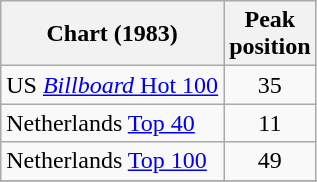<table class="wikitable sortable">
<tr>
<th>Chart (1983)</th>
<th>Peak<br>position</th>
</tr>
<tr>
<td>US <a href='#'><em>Billboard</em> Hot 100</a></td>
<td style="text-align:center;">35</td>
</tr>
<tr>
<td>Netherlands <a href='#'>Top 40</a></td>
<td style="text-align:center;">11</td>
</tr>
<tr>
<td>Netherlands <a href='#'>Top 100</a></td>
<td style="text-align:center;">49</td>
</tr>
<tr>
</tr>
</table>
